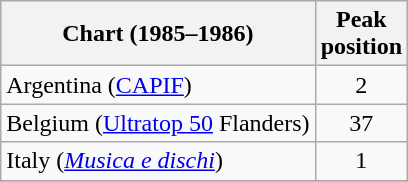<table class="wikitable sortable">
<tr>
<th align="left">Chart (1985–1986)</th>
<th align="left">Peak<br>position</th>
</tr>
<tr>
<td align="left">Argentina (<a href='#'>CAPIF</a>)</td>
<td align="center">2</td>
</tr>
<tr>
<td align="left">Belgium (<a href='#'>Ultratop 50</a> Flanders)</td>
<td align="center">37</td>
</tr>
<tr>
<td align="left">Italy (<em><a href='#'>Musica e dischi</a></em>)</td>
<td align="center">1</td>
</tr>
<tr>
</tr>
</table>
